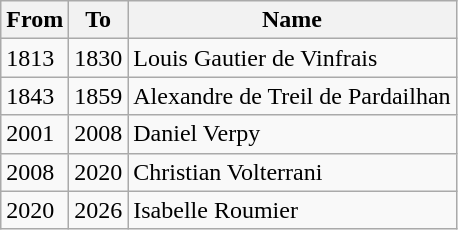<table class="wikitable">
<tr>
<th>From</th>
<th>To</th>
<th>Name</th>
</tr>
<tr>
<td>1813</td>
<td>1830</td>
<td>Louis Gautier de Vinfrais</td>
</tr>
<tr>
<td>1843</td>
<td>1859</td>
<td>Alexandre de Treil de Pardailhan</td>
</tr>
<tr>
<td>2001</td>
<td>2008</td>
<td>Daniel Verpy</td>
</tr>
<tr>
<td>2008</td>
<td>2020</td>
<td>Christian Volterrani</td>
</tr>
<tr>
<td>2020</td>
<td>2026</td>
<td>Isabelle Roumier</td>
</tr>
</table>
